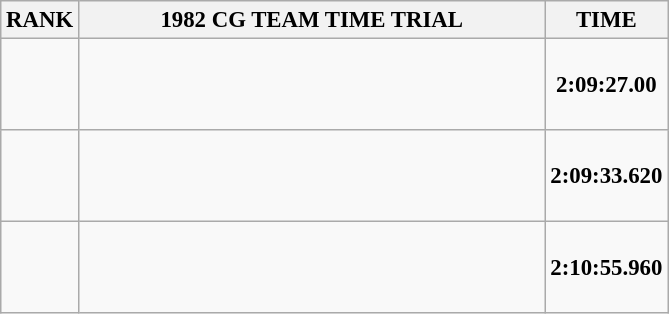<table class="wikitable" style="font-size:95%;">
<tr>
<th>RANK</th>
<th align="left" style="width: 20em">1982 CG TEAM TIME TRIAL</th>
<th>TIME</th>
</tr>
<tr>
<td align="center"></td>
<td><br><br><br></td>
<td align="center"><strong>2:09:27.00</strong></td>
</tr>
<tr>
<td align="center"></td>
<td><br><br><br></td>
<td align="center"><strong>2:09:33.620</strong></td>
</tr>
<tr>
<td align="center"></td>
<td><br><br><br></td>
<td align="center"><strong>2:10:55.960</strong></td>
</tr>
</table>
